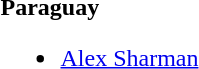<table style="width:100%;">
<tr>
<td style="vertical-align:top; width:20%;"><br><strong>Paraguay</strong><ul><li> <a href='#'>Alex Sharman</a></li></ul></td>
</tr>
</table>
